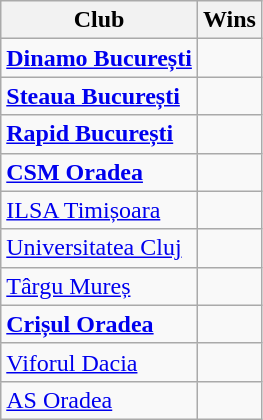<table class="wikitable">
<tr>
<th>Club</th>
<th>Wins</th>
</tr>
<tr>
<td><strong><a href='#'>Dinamo București</a></strong></td>
<td></td>
</tr>
<tr>
<td><strong><a href='#'>Steaua București</a></strong></td>
<td></td>
</tr>
<tr>
<td><strong><a href='#'>Rapid București</a></strong></td>
<td></td>
</tr>
<tr>
<td><strong><a href='#'>CSM Oradea</a></strong></td>
<td></td>
</tr>
<tr>
<td><a href='#'>ILSA Timișoara</a></td>
<td></td>
</tr>
<tr>
<td><a href='#'>Universitatea Cluj</a></td>
<td></td>
</tr>
<tr>
<td><a href='#'>Târgu Mureș</a></td>
<td></td>
</tr>
<tr>
<td><strong><a href='#'>Crișul Oradea</a></strong></td>
<td></td>
</tr>
<tr>
<td><a href='#'>Viforul Dacia</a></td>
<td></td>
</tr>
<tr>
<td><a href='#'>AS Oradea</a></td>
<td></td>
</tr>
</table>
